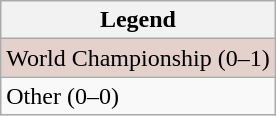<table class="wikitable">
<tr>
<th>Legend</th>
</tr>
<tr bgcolor="#e5d1cb">
<td>World Championship (0–1)</td>
</tr>
<tr bgcolor=>
<td>Other (0–0)</td>
</tr>
</table>
